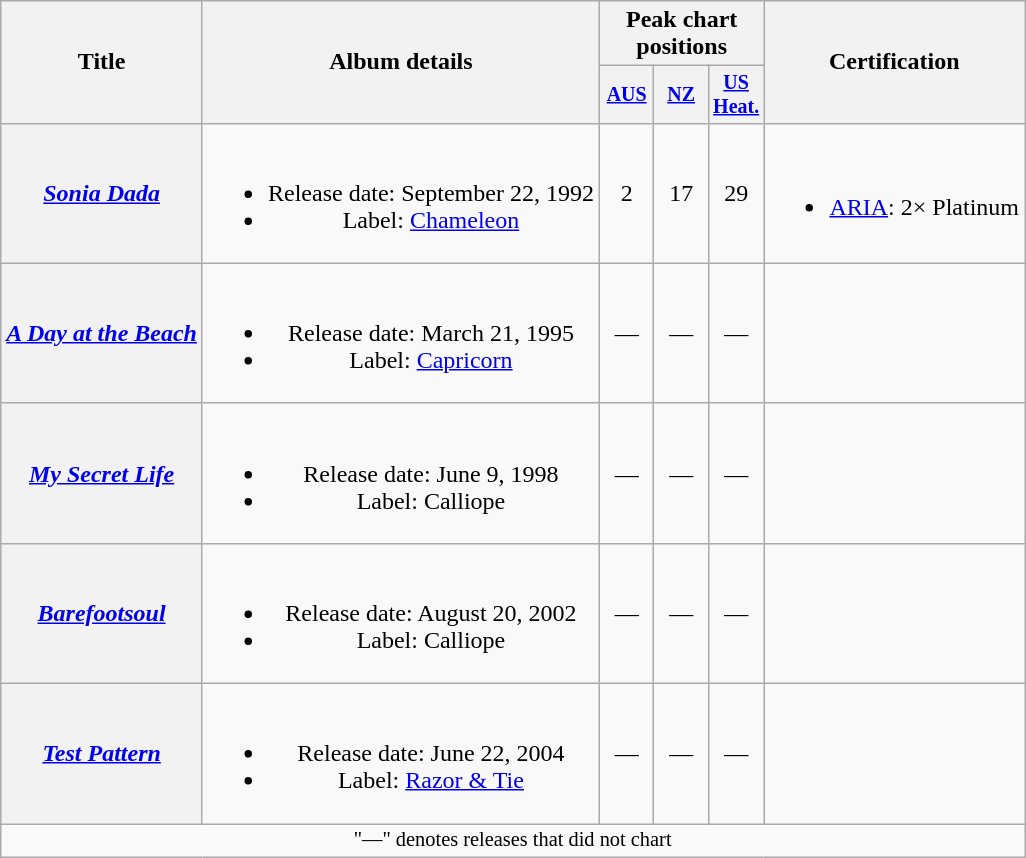<table class="wikitable plainrowheaders" style="text-align:center;">
<tr>
<th rowspan="2">Title</th>
<th rowspan="2">Album details</th>
<th colspan="3">Peak chart<br>positions</th>
<th rowspan="2">Certification</th>
</tr>
<tr style="font-size:smaller;">
<th width="30"><a href='#'>AUS</a><br></th>
<th width="30"><a href='#'>NZ</a><br></th>
<th width="30"><a href='#'>US Heat.</a><br></th>
</tr>
<tr>
<th scope="row"><em><a href='#'>Sonia Dada</a></em></th>
<td><br><ul><li>Release date: September 22, 1992</li><li>Label: <a href='#'>Chameleon</a></li></ul></td>
<td>2</td>
<td>17</td>
<td>29</td>
<td><br><ul><li><a href='#'>ARIA</a>: 2× Platinum</li></ul></td>
</tr>
<tr>
<th scope="row"><em><a href='#'>A Day at the Beach</a></em></th>
<td><br><ul><li>Release date: March 21, 1995</li><li>Label: <a href='#'>Capricorn</a></li></ul></td>
<td>—</td>
<td>—</td>
<td>—</td>
<td></td>
</tr>
<tr>
<th scope="row"><em><a href='#'>My Secret Life</a></em></th>
<td><br><ul><li>Release date: June 9, 1998</li><li>Label: Calliope</li></ul></td>
<td>—</td>
<td>—</td>
<td>—</td>
<td></td>
</tr>
<tr>
<th scope="row"><em><a href='#'>Barefootsoul</a></em></th>
<td><br><ul><li>Release date: August 20, 2002</li><li>Label: Calliope</li></ul></td>
<td>—</td>
<td>—</td>
<td>—</td>
<td></td>
</tr>
<tr>
<th scope="row"><em><a href='#'>Test Pattern</a></em></th>
<td><br><ul><li>Release date: June 22, 2004</li><li>Label: <a href='#'>Razor & Tie</a></li></ul></td>
<td>—</td>
<td>—</td>
<td>—</td>
<td></td>
</tr>
<tr>
<td colspan="10" style="font-size:85%">"—" denotes releases that did not chart</td>
</tr>
</table>
